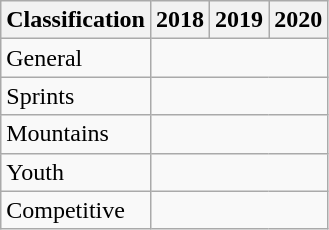<table class="wikitable">
<tr>
<th>Classification</th>
<th>2018</th>
<th>2019</th>
<th>2020</th>
</tr>
<tr>
<td>General</td>
<td colspan=3 align=center></td>
</tr>
<tr>
<td>Sprints</td>
<td colspan=3 align=center></td>
</tr>
<tr>
<td>Mountains</td>
<td colspan=3 align=center></td>
</tr>
<tr>
<td>Youth</td>
<td colspan=3 align=center></td>
</tr>
<tr>
<td>Competitive</td>
<td colspan=3 align=center></td>
</tr>
</table>
